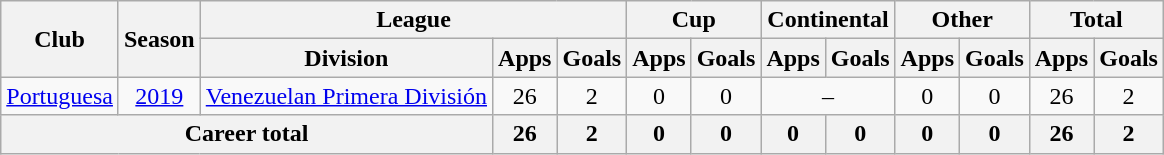<table class="wikitable" style="text-align: center">
<tr>
<th rowspan="2">Club</th>
<th rowspan="2">Season</th>
<th colspan="3">League</th>
<th colspan="2">Cup</th>
<th colspan="2">Continental</th>
<th colspan="2">Other</th>
<th colspan="2">Total</th>
</tr>
<tr>
<th>Division</th>
<th>Apps</th>
<th>Goals</th>
<th>Apps</th>
<th>Goals</th>
<th>Apps</th>
<th>Goals</th>
<th>Apps</th>
<th>Goals</th>
<th>Apps</th>
<th>Goals</th>
</tr>
<tr>
<td><a href='#'>Portuguesa</a></td>
<td><a href='#'>2019</a></td>
<td><a href='#'>Venezuelan Primera División</a></td>
<td>26</td>
<td>2</td>
<td>0</td>
<td>0</td>
<td colspan="2">–</td>
<td>0</td>
<td>0</td>
<td>26</td>
<td>2</td>
</tr>
<tr>
<th colspan="3"><strong>Career total</strong></th>
<th>26</th>
<th>2</th>
<th>0</th>
<th>0</th>
<th>0</th>
<th>0</th>
<th>0</th>
<th>0</th>
<th>26</th>
<th>2</th>
</tr>
</table>
